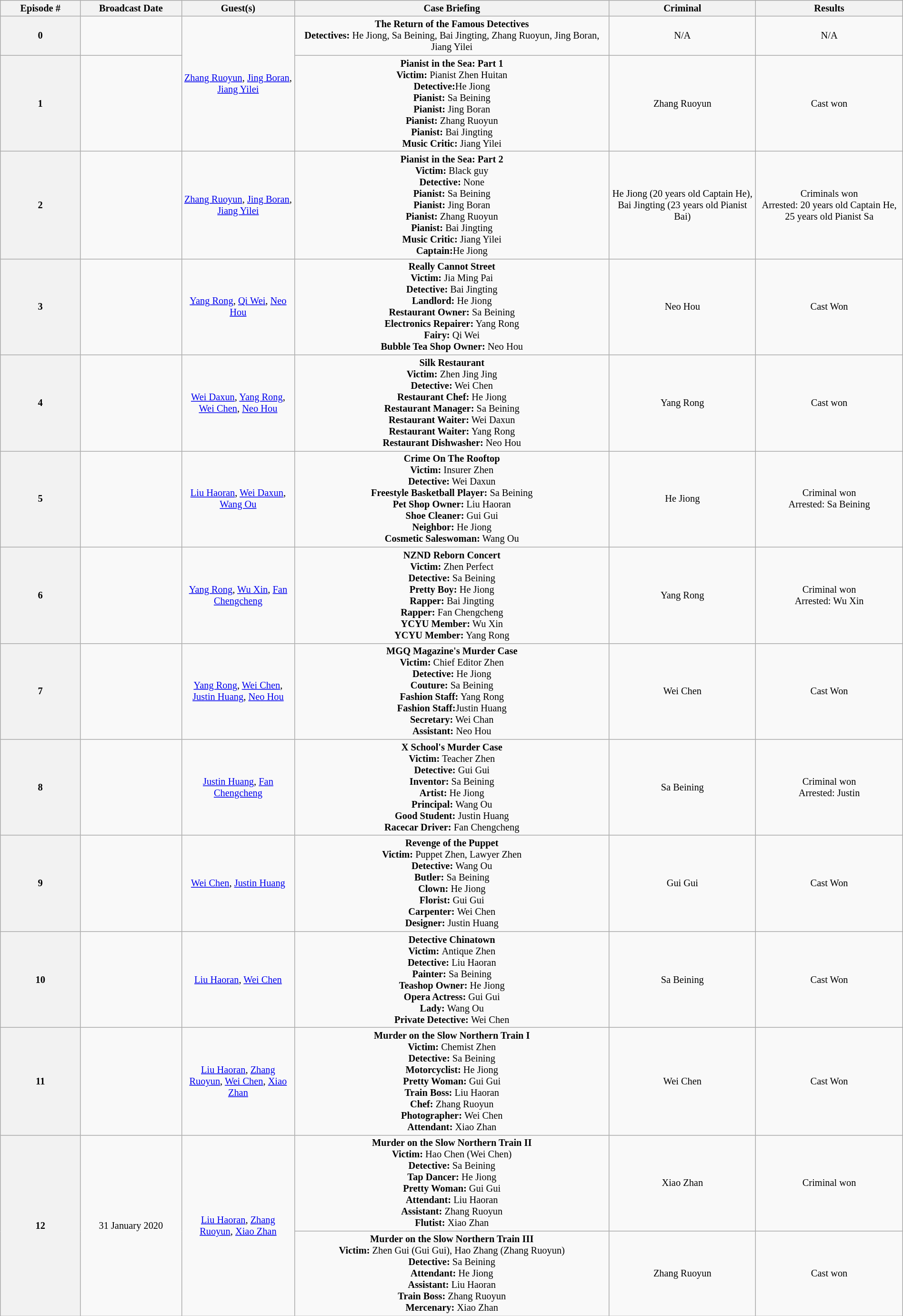<table class="wikitable collapsible" style="text-align:center; font-size:85%;width:100%">
<tr>
<th style="width:40px;">Episode #</th>
<th style="width:60px;">Broadcast Date</th>
<th style="width:60px;">Guest(s)</th>
<th style="width:200px;">Case Briefing</th>
<th style="width:90px;">Criminal</th>
<th style="width:90px;">Results</th>
</tr>
<tr>
<th>0</th>
<td></td>
<td rowspan="2"><a href='#'>Zhang Ruoyun</a>, <a href='#'>Jing Boran</a>, <a href='#'>Jiang Yilei</a></td>
<td><span><strong>The Return of the Famous Detectives</strong></span><br><strong>Detectives:</strong> He Jiong, Sa Beining, Bai Jingting, Zhang Ruoyun, Jing Boran, Jiang Yilei</td>
<td>N/A</td>
<td>N/A</td>
</tr>
<tr>
<th>1</th>
<td></td>
<td><span><strong>Pianist in the Sea: Part 1</strong></span><br><strong>Victim:</strong> Pianist Zhen Huitan<br><strong>Detective:</strong>He Jiong<br><strong>Pianist:</strong> Sa Beining<br><strong>Pianist:</strong> Jing Boran<br><strong>Pianist:</strong> Zhang Ruoyun<br><strong>Pianist:</strong> Bai Jingting<br><strong>Music Critic:</strong> Jiang Yilei</td>
<td>Zhang Ruoyun</td>
<td>Cast won</td>
</tr>
<tr>
<th>2</th>
<td></td>
<td rowspan="1"><a href='#'>Zhang Ruoyun</a>, <a href='#'>Jing Boran</a>, <a href='#'>Jiang Yilei</a></td>
<td><span><strong>Pianist in the Sea: Part 2</strong></span><br><strong>Victim:</strong> Black guy <br><strong>Detective:</strong> None <br><strong>Pianist:</strong> Sa Beining<br><strong>Pianist:</strong> Jing Boran<br><strong>Pianist:</strong> Zhang Ruoyun<br><strong>Pianist:</strong> Bai Jingting<br><strong>Music Critic:</strong> Jiang Yilei<br><strong>Captain:</strong>He Jiong</td>
<td>He Jiong (20 years old Captain He), Bai Jingting (23 years old Pianist Bai)</td>
<td>Criminals won <br> Arrested: 20 years old Captain He, 25 years old Pianist Sa</td>
</tr>
<tr>
<th>3</th>
<td></td>
<td><a href='#'>Yang Rong</a>, <a href='#'>Qi Wei</a>, <a href='#'>Neo Hou</a></td>
<td><span><strong>Really Cannot Street</strong></span><br><strong>Victim:</strong> Jia Ming Pai <br><strong>Detective:</strong> Bai Jingting <br><strong>Landlord:</strong> He Jiong<br><strong>Restaurant Owner:</strong> Sa Beining<br><strong>Electronics Repairer:</strong> Yang Rong<br><strong>Fairy:</strong> Qi Wei<br><strong>Bubble Tea Shop Owner:</strong> Neo Hou</td>
<td>Neo Hou</td>
<td>Cast Won</td>
</tr>
<tr>
<th>4</th>
<td></td>
<td><a href='#'>Wei Daxun</a>, <a href='#'>Yang Rong</a>, <a href='#'>Wei Chen</a>, <a href='#'>Neo Hou</a></td>
<td><span><strong>Silk Restaurant</strong></span><br><strong>Victim:</strong> Zhen Jing Jing <br><strong>Detective:</strong> Wei Chen <br><strong>Restaurant Chef:</strong> He Jiong<br><strong>Restaurant Manager:</strong> Sa Beining<br><strong>Restaurant Waiter:</strong> Wei Daxun<br><strong>Restaurant Waiter:</strong> Yang Rong<br><strong>Restaurant Dishwasher:</strong> Neo Hou</td>
<td>Yang Rong</td>
<td>Cast won</td>
</tr>
<tr>
<th>5</th>
<td></td>
<td><a href='#'>Liu Haoran</a>, <a href='#'>Wei Daxun</a>, <a href='#'>Wang Ou</a></td>
<td><span><strong>Crime On The Rooftop</strong> </span><br><strong>Victim:</strong> Insurer Zhen <br><strong>Detective:</strong> Wei Daxun <br><strong>Freestyle Basketball Player:</strong> Sa Beining<br><strong>Pet Shop Owner:</strong> Liu Haoran<br><strong>Shoe Cleaner:</strong> Gui Gui<br><strong>Neighbor:</strong> He Jiong<br><strong>Cosmetic Saleswoman:</strong> Wang Ou</td>
<td>He Jiong</td>
<td>Criminal won <br> Arrested: Sa Beining</td>
</tr>
<tr>
<th>6</th>
<td></td>
<td><a href='#'>Yang Rong</a>, <a href='#'>Wu Xin</a>, <a href='#'>Fan Chengcheng</a></td>
<td><span><strong>NZND Reborn Concert</strong> </span><br><strong>Victim:</strong> Zhen Perfect <br><strong>Detective:</strong> Sa Beining <br><strong>Pretty Boy:</strong> He Jiong<br><strong>Rapper:</strong> Bai Jingting<br><strong>Rapper:</strong> Fan Chengcheng<br><strong>YCYU Member:</strong> Wu Xin<br><strong>YCYU Member:</strong> Yang Rong</td>
<td>Yang Rong</td>
<td>Criminal won <br> Arrested: Wu Xin</td>
</tr>
<tr>
<th>7</th>
<td></td>
<td><a href='#'>Yang Rong</a>, <a href='#'>Wei Chen</a>, <a href='#'>Justin Huang</a>, <a href='#'>Neo Hou</a></td>
<td><span><strong>MGQ Magazine's Murder Case</strong> </span><br><strong>Victim:</strong> Chief Editor Zhen <br><strong>Detective:</strong> He Jiong <br><strong>Couture:</strong> Sa Beining<br><strong>Fashion Staff:</strong> Yang Rong<br><strong>Fashion Staff:</strong>Justin Huang<br><strong>Secretary:</strong> Wei Chan<br><strong>Assistant:</strong> Neo Hou</td>
<td>Wei Chen</td>
<td>Cast Won</td>
</tr>
<tr>
<th>8</th>
<td></td>
<td><a href='#'>Justin Huang</a>, <a href='#'>Fan Chengcheng</a></td>
<td><span><strong>X School's Murder Case</strong> </span><br><strong>Victim:</strong> Teacher Zhen <br><strong>Detective: </strong>Gui Gui <br><strong>Inventor: </strong>Sa Beining<br><strong>Artist: </strong>He Jiong<br><strong>Principal: </strong>Wang Ou<br><strong>Good Student: </strong>Justin Huang<br><strong>Racecar Driver: </strong>Fan Chengcheng</td>
<td>Sa Beining</td>
<td>Criminal won <br> Arrested: Justin</td>
</tr>
<tr>
<th>9</th>
<td></td>
<td><a href='#'>Wei Chen</a>, <a href='#'>Justin Huang</a></td>
<td><span><strong>Revenge of the Puppet</strong> </span><br><strong>Victim: </strong>Puppet Zhen, Lawyer Zhen<br><strong>Detective: </strong>Wang Ou<br><strong>Butler: </strong>Sa Beining<br><strong>Clown: </strong>He Jiong<br><strong>Florist: </strong>Gui Gui<br><strong>Carpenter: </strong>Wei Chen<br><strong>Designer: </strong>Justin Huang</td>
<td>Gui Gui</td>
<td>Cast Won</td>
</tr>
<tr>
<th>10</th>
<td></td>
<td><a href='#'>Liu Haoran</a>, <a href='#'>Wei Chen</a></td>
<td><span><strong>Detective Chinatown</strong> </span><br><strong>Victim: </strong>Antique Zhen<br><strong>Detective: </strong>Liu Haoran<br><strong>Painter: </strong>Sa Beining<br><strong>Teashop Owner: </strong>He Jiong<br><strong>Opera Actress: </strong>Gui Gui<br><strong>Lady: </strong>Wang Ou<br><strong>Private Detective: </strong>Wei Chen</td>
<td>Sa Beining</td>
<td>Cast Won</td>
</tr>
<tr>
<th>11</th>
<td></td>
<td><a href='#'>Liu Haoran</a>, <a href='#'>Zhang Ruoyun</a>, <a href='#'>Wei Chen</a>, <a href='#'>Xiao Zhan</a></td>
<td><span><strong>Murder on the Slow Northern Train I</strong></span><br><strong>Victim: </strong>Chemist Zhen<br><strong>Detective: </strong>Sa Beining<br><strong>Motorcyclist: </strong>He Jiong<br><strong>Pretty Woman: </strong>Gui Gui<br><strong>Train Boss: </strong>Liu Haoran<br><strong>Chef: </strong>Zhang Ruoyun<br><strong>Photographer: </strong>Wei Chen<br><strong>Attendant: </strong>Xiao Zhan</td>
<td>Wei Chen</td>
<td>Cast Won</td>
</tr>
<tr>
<th rowspan="2">12</th>
<td rowspan="2">31 January 2020</td>
<td rowspan="2"><a href='#'>Liu Haoran</a>, <a href='#'>Zhang Ruoyun</a>, <a href='#'>Xiao Zhan</a></td>
<td><span><strong>Murder on the Slow Northern Train II</strong></span><br><strong>Victim: </strong>Hao Chen (Wei Chen)<br><strong>Detective: </strong>Sa Beining<br><strong>Tap Dancer: </strong>He Jiong<br><strong>Pretty Woman: </strong>Gui Gui<br><strong>Attendant: </strong>Liu Haoran<br><strong>Assistant: </strong>Zhang Ruoyun<br><strong>Flutist: </strong>Xiao Zhan</td>
<td>Xiao Zhan</td>
<td>Criminal won<br></td>
</tr>
<tr>
<td><span><strong>Murder on the Slow Northern Train III</strong></span><br><strong>Victim: </strong>Zhen Gui (Gui Gui), Hao Zhang (Zhang Ruoyun)<br><strong>Detective: </strong>Sa Beining<br><strong>Attendant: </strong>He Jiong<br><strong>Assistant: </strong>Liu Haoran<br><strong>Train Boss: </strong>Zhang Ruoyun<br><strong>Mercenary: </strong>Xiao Zhan</td>
<td>Zhang Ruoyun</td>
<td>Cast won<br></td>
</tr>
</table>
